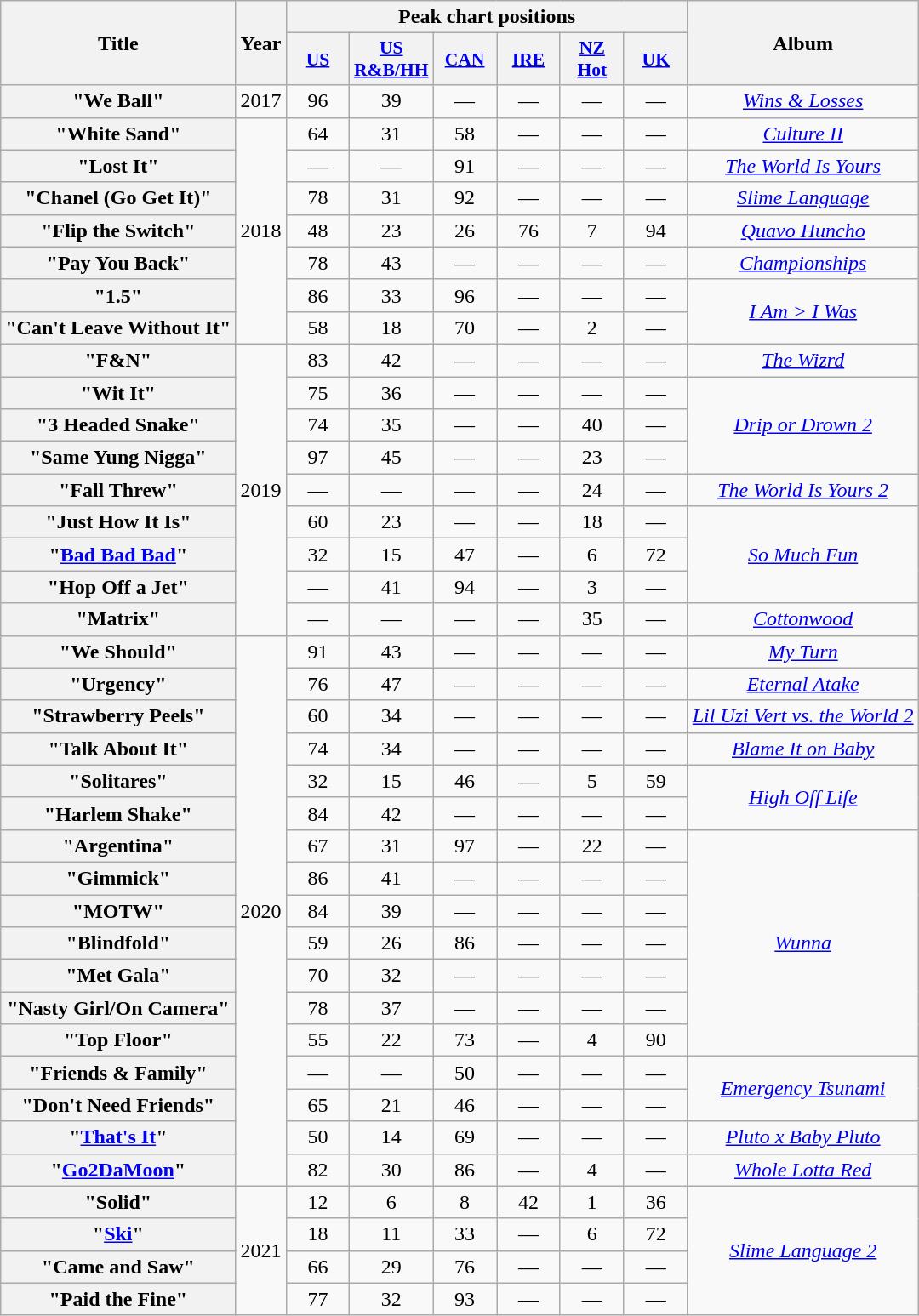<table class="wikitable plainrowheaders" style="text-align: center;">
<tr>
<th rowspan="2">Title</th>
<th rowspan="2">Year</th>
<th colspan="6">Peak chart positions</th>
<th rowspan="2">Album</th>
</tr>
<tr>
<th scope="col" style="width:3em;font-size:90%;"><a href='#'>US</a></th>
<th scope="col" style="width:3em;font-size:90%;"><a href='#'>US</a><br><a href='#'>R&B/HH</a></th>
<th scope="col" style="width:3em;font-size:90%;"><a href='#'>CAN</a></th>
<th scope="col" style="width:3em;font-size:90%;"><a href='#'>IRE</a></th>
<th scope="col" style="width:3em;font-size:90%;"><a href='#'>NZ</a><br><a href='#'>Hot</a></th>
<th scope="col" style="width:3em;font-size:90%;"><a href='#'>UK</a></th>
</tr>
<tr>
<th scope="row">"We Ball"<br></th>
<td>2017</td>
<td>96</td>
<td>39</td>
<td>—</td>
<td>—</td>
<td>—</td>
<td>—</td>
<td><em><a href='#'>Wins & Losses</a></em></td>
</tr>
<tr>
<th scope="row">"White Sand"<br></th>
<td rowspan="7">2018</td>
<td>64</td>
<td>31</td>
<td>58</td>
<td>—</td>
<td>—</td>
<td>—</td>
<td><em><a href='#'>Culture II</a></em></td>
</tr>
<tr>
<th scope="row">"Lost It"<br></th>
<td>—</td>
<td>—</td>
<td>91</td>
<td>—</td>
<td>—</td>
<td>—</td>
<td><em><a href='#'>The World Is Yours</a></em></td>
</tr>
<tr>
<th scope="row">"Chanel (Go Get It)"<br></th>
<td>78</td>
<td>31</td>
<td>92</td>
<td>—</td>
<td>—</td>
<td>—</td>
<td><em><a href='#'>Slime Language</a></em></td>
</tr>
<tr>
<th scope="row">"Flip the Switch"<br></th>
<td>48</td>
<td>23</td>
<td>26</td>
<td>76</td>
<td>7</td>
<td>94</td>
<td><em><a href='#'>Quavo Huncho</a></em></td>
</tr>
<tr>
<th scope="row">"Pay You Back"<br></th>
<td>78</td>
<td>43</td>
<td>—</td>
<td>—</td>
<td>—</td>
<td>—</td>
<td><em><a href='#'>Championships</a></em></td>
</tr>
<tr>
<th scope="row">"1.5"<br></th>
<td>86</td>
<td>33</td>
<td>96</td>
<td>—</td>
<td>—</td>
<td>—</td>
<td rowspan="2"><em><a href='#'>I Am > I Was</a></em></td>
</tr>
<tr>
<th scope="row">"Can't Leave Without It"<br></th>
<td>58</td>
<td>18</td>
<td>70</td>
<td>—</td>
<td>2</td>
<td>—</td>
</tr>
<tr>
<th scope="row">"F&N"<br></th>
<td rowspan="9">2019</td>
<td>83</td>
<td>42</td>
<td>—</td>
<td>—</td>
<td>—</td>
<td>—</td>
<td><em><a href='#'>The Wizrd</a></em></td>
</tr>
<tr>
<th scope="row">"Wit It"<br></th>
<td>75</td>
<td>36</td>
<td>—</td>
<td>—</td>
<td>—</td>
<td>—</td>
<td rowspan="3"><em><a href='#'>Drip or Drown 2</a></em></td>
</tr>
<tr>
<th scope="row">"3 Headed Snake"<br></th>
<td>74</td>
<td>35</td>
<td>—</td>
<td>—</td>
<td>40</td>
<td>—</td>
</tr>
<tr>
<th scope="row">"Same Yung Nigga"<br></th>
<td>97</td>
<td>45</td>
<td>—</td>
<td>—</td>
<td>23</td>
<td>—</td>
</tr>
<tr>
<th scope="row">"Fall Threw"<br></th>
<td>—</td>
<td>—</td>
<td>—</td>
<td>—</td>
<td>24</td>
<td>—</td>
<td><em><a href='#'>The World Is Yours 2</a></em></td>
</tr>
<tr>
<th scope="row">"Just How It Is"<br></th>
<td>60</td>
<td>23</td>
<td>—</td>
<td>—</td>
<td>18</td>
<td>—</td>
<td rowspan="3"><em><a href='#'>So Much Fun</a></em></td>
</tr>
<tr>
<th scope="row">"<a href='#'>Bad Bad Bad</a>"<br></th>
<td>32</td>
<td>15</td>
<td>47</td>
<td>—</td>
<td>6</td>
<td>72</td>
</tr>
<tr>
<th scope="row">"Hop Off a Jet"<br></th>
<td>—</td>
<td>41</td>
<td>94</td>
<td>—</td>
<td>3</td>
<td>—</td>
</tr>
<tr>
<th scope="row">"Matrix"<br></th>
<td>—</td>
<td>—</td>
<td>—</td>
<td>—</td>
<td>35</td>
<td>—</td>
<td><em><a href='#'>Cottonwood</a></em></td>
</tr>
<tr>
<th scope="row">"We Should"<br></th>
<td rowspan="17">2020</td>
<td>91</td>
<td>43</td>
<td>—</td>
<td>—</td>
<td>—</td>
<td>—</td>
<td><em><a href='#'>My Turn</a></em></td>
</tr>
<tr>
<th scope="row">"Urgency"<br></th>
<td>76</td>
<td>47</td>
<td>—</td>
<td>—</td>
<td>—</td>
<td>—</td>
<td><em><a href='#'>Eternal Atake</a></em></td>
</tr>
<tr>
<th scope="row">"Strawberry Peels"<br></th>
<td>60</td>
<td>34</td>
<td>—</td>
<td>—</td>
<td>—</td>
<td>—</td>
<td><em><a href='#'>Lil Uzi Vert vs. the World 2</a></em></td>
</tr>
<tr>
<th scope="row">"Talk About It"<br></th>
<td>74</td>
<td>34</td>
<td>—</td>
<td>—</td>
<td>—</td>
<td>—</td>
<td><em><a href='#'>Blame It on Baby</a></em></td>
</tr>
<tr>
<th scope="row">"Solitares"<br></th>
<td>32</td>
<td>15</td>
<td>46</td>
<td>—</td>
<td>5</td>
<td>59</td>
<td rowspan="2"><em><a href='#'>High Off Life</a></em></td>
</tr>
<tr>
<th scope="row">"Harlem Shake"<br></th>
<td>84</td>
<td>42</td>
<td>—</td>
<td>—</td>
<td>—</td>
<td>—</td>
</tr>
<tr>
<th scope="row">"Argentina"<br></th>
<td>67</td>
<td>31</td>
<td>97</td>
<td>—</td>
<td>22</td>
<td>—</td>
<td rowspan="7"><em><a href='#'>Wunna</a></em></td>
</tr>
<tr>
<th scope="row">"Gimmick"<br></th>
<td>86</td>
<td>41</td>
<td>—</td>
<td>—</td>
<td>—</td>
<td>—</td>
</tr>
<tr>
<th scope="row">"MOTW"<br></th>
<td>84</td>
<td>39</td>
<td>—</td>
<td>—</td>
<td>—</td>
<td>—</td>
</tr>
<tr>
<th scope="row">"Blindfold"<br></th>
<td>59</td>
<td>26</td>
<td>86</td>
<td>—</td>
<td>—</td>
<td>—</td>
</tr>
<tr>
<th scope="row">"Met Gala"<br></th>
<td>70</td>
<td>32</td>
<td>—</td>
<td>—</td>
<td>—</td>
<td>—</td>
</tr>
<tr>
<th scope="row">"Nasty Girl/On Camera"<br></th>
<td>78</td>
<td>37</td>
<td>—</td>
<td>—</td>
<td>—</td>
<td>—</td>
</tr>
<tr>
<th scope="row">"Top Floor"<br></th>
<td>55</td>
<td>22</td>
<td>73</td>
<td>—</td>
<td>4</td>
<td>90</td>
</tr>
<tr>
<th scope="row">"Friends & Family"<br></th>
<td>—</td>
<td>—</td>
<td>50</td>
<td>—</td>
<td>—</td>
<td>—</td>
<td rowspan="2"><em><a href='#'>Emergency Tsunami</a></em></td>
</tr>
<tr>
<th scope="row">"Don't Need Friends"<br></th>
<td>65</td>
<td>21</td>
<td>46</td>
<td>—</td>
<td>—</td>
<td>—</td>
</tr>
<tr>
<th scope="row">"<a href='#'>That's It</a>"<br></th>
<td>50</td>
<td>14</td>
<td>69</td>
<td>—</td>
<td>—</td>
<td>—</td>
<td><em><a href='#'>Pluto x Baby Pluto</a></em></td>
</tr>
<tr>
<th scope="row">"<a href='#'>Go2DaMoon</a>"<br></th>
<td>82</td>
<td>30</td>
<td>86</td>
<td>—</td>
<td>4</td>
<td>—</td>
<td><em><a href='#'>Whole Lotta Red</a></em></td>
</tr>
<tr>
<th scope="row">"Solid"<br></th>
<td rowspan="4">2021</td>
<td>12</td>
<td>6</td>
<td>8</td>
<td>42</td>
<td>1</td>
<td>36</td>
<td rowspan="4"><em><a href='#'>Slime Language 2</a></em></td>
</tr>
<tr>
<th scope="row">"<a href='#'>Ski</a>"<br></th>
<td>18</td>
<td>11</td>
<td>33</td>
<td>—</td>
<td>6</td>
<td>72</td>
</tr>
<tr>
<th scope="row">"Came and Saw"<br></th>
<td>66</td>
<td>29</td>
<td>76</td>
<td>—</td>
<td>—</td>
<td>—</td>
</tr>
<tr>
<th scope="row">"Paid the Fine"<br></th>
<td>77</td>
<td>32</td>
<td>93</td>
<td>—</td>
<td>—</td>
<td>—</td>
</tr>
</table>
